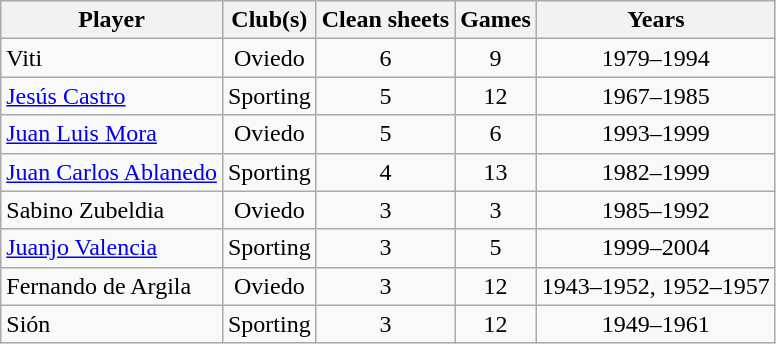<table class="wikitable" style="text-align:center">
<tr>
<th>Player</th>
<th>Club(s)</th>
<th>Clean sheets</th>
<th>Games</th>
<th>Years</th>
</tr>
<tr>
<td align=left>Viti</td>
<td>Oviedo</td>
<td>6</td>
<td>9</td>
<td>1979–1994</td>
</tr>
<tr>
<td align=left><a href='#'>Jesús Castro</a></td>
<td>Sporting</td>
<td>5</td>
<td>12</td>
<td>1967–1985</td>
</tr>
<tr>
<td align=left><a href='#'>Juan Luis Mora</a></td>
<td>Oviedo</td>
<td>5</td>
<td>6</td>
<td>1993–1999</td>
</tr>
<tr>
<td align=left><a href='#'>Juan Carlos Ablanedo</a></td>
<td>Sporting</td>
<td>4</td>
<td>13</td>
<td>1982–1999</td>
</tr>
<tr>
<td align=left>Sabino Zubeldia</td>
<td>Oviedo</td>
<td>3</td>
<td>3</td>
<td>1985–1992</td>
</tr>
<tr>
<td align=left><a href='#'>Juanjo Valencia</a></td>
<td>Sporting</td>
<td>3</td>
<td>5</td>
<td>1999–2004</td>
</tr>
<tr>
<td align=left>Fernando de Argila</td>
<td>Oviedo</td>
<td>3</td>
<td>12</td>
<td>1943–1952, 1952–1957</td>
</tr>
<tr>
<td align=left>Sión</td>
<td>Sporting</td>
<td>3</td>
<td>12</td>
<td>1949–1961</td>
</tr>
</table>
